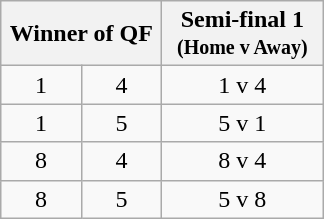<table class="wikitable" style="text-align:center">
<tr>
<th width="100" colspan=2>Winner of QF</th>
<th width="100">Semi-final 1<br><small>(Home v Away)</small></th>
</tr>
<tr>
<td>1</td>
<td>4</td>
<td>1 v 4</td>
</tr>
<tr>
<td>1</td>
<td>5</td>
<td>5 v 1</td>
</tr>
<tr>
<td>8</td>
<td>4</td>
<td>8 v 4</td>
</tr>
<tr>
<td>8</td>
<td>5</td>
<td>5 v 8</td>
</tr>
</table>
